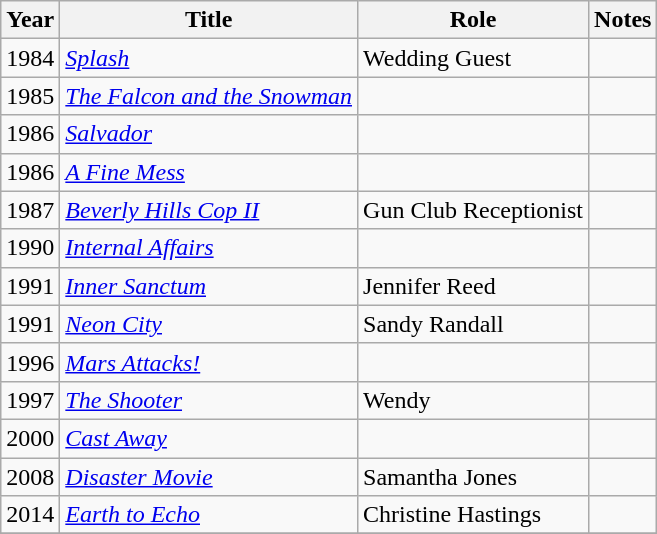<table class="wikitable sortable">
<tr>
<th>Year</th>
<th>Title</th>
<th>Role</th>
<th class="unsortable">Notes</th>
</tr>
<tr>
<td>1984</td>
<td><em><a href='#'>Splash</a></em></td>
<td>Wedding Guest</td>
<td></td>
</tr>
<tr>
<td>1985</td>
<td><em><a href='#'>The Falcon and the Snowman</a></em></td>
<td></td>
<td></td>
</tr>
<tr>
<td>1986</td>
<td><em><a href='#'>Salvador</a></em></td>
<td></td>
<td></td>
</tr>
<tr>
<td>1986</td>
<td><em><a href='#'>A Fine Mess</a></em></td>
<td></td>
<td></td>
</tr>
<tr>
<td>1987</td>
<td><em><a href='#'>Beverly Hills Cop II</a></em></td>
<td>Gun Club Receptionist</td>
<td></td>
</tr>
<tr>
<td>1990</td>
<td><em><a href='#'>Internal Affairs</a></em></td>
<td></td>
<td></td>
</tr>
<tr>
<td>1991</td>
<td><em><a href='#'>Inner Sanctum</a></em></td>
<td>Jennifer Reed</td>
<td></td>
</tr>
<tr>
<td>1991</td>
<td><em><a href='#'>Neon City</a></em></td>
<td>Sandy Randall</td>
<td></td>
</tr>
<tr>
<td>1996</td>
<td><em><a href='#'>Mars Attacks!</a></em></td>
<td></td>
<td></td>
</tr>
<tr>
<td>1997</td>
<td><em><a href='#'>The Shooter</a></em></td>
<td>Wendy</td>
<td></td>
</tr>
<tr>
<td>2000</td>
<td><em><a href='#'>Cast Away</a></em></td>
<td></td>
<td></td>
</tr>
<tr>
<td>2008</td>
<td><em><a href='#'>Disaster Movie</a></em></td>
<td>Samantha Jones</td>
<td></td>
</tr>
<tr>
<td>2014</td>
<td><em><a href='#'>Earth to Echo</a></em></td>
<td>Christine Hastings</td>
<td></td>
</tr>
<tr>
</tr>
</table>
